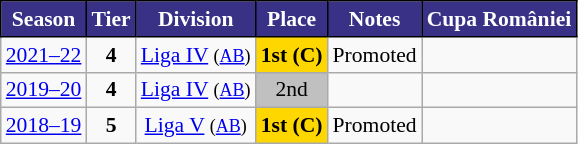<table class="wikitable" style="text-align:center; font-size:90%">
<tr>
<th style="background:#393186;color:#FFFFFF;border:1px solid #000000;">Season</th>
<th style="background:#393186;color:#FFFFFF;border:1px solid #000000;">Tier</th>
<th style="background:#393186;color:#FFFFFF;border:1px solid #000000;">Division</th>
<th style="background:#393186;color:#FFFFFF;border:1px solid #000000;">Place</th>
<th style="background:#393186;color:#FFFFFF;border:1px solid #000000;">Notes</th>
<th style="background:#393186;color:#FFFFFF;border:1px solid #000000;">Cupa României</th>
</tr>
<tr>
<td><a href='#'>2021–22</a></td>
<td><strong>4</strong></td>
<td><a href='#'>Liga IV</a> <small>(<a href='#'>AB</a>)</small></td>
<td align=center bgcolor=gold><strong>1st (C)</strong></td>
<td>Promoted</td>
<td></td>
</tr>
<tr>
<td><a href='#'>2019–20</a></td>
<td><strong>4</strong></td>
<td><a href='#'>Liga IV</a> <small>(<a href='#'>AB</a>)</small></td>
<td align=center bgcolor=silver>2nd</td>
<td></td>
<td></td>
</tr>
<tr>
<td><a href='#'>2018–19</a></td>
<td><strong>5</strong></td>
<td><a href='#'>Liga V</a> <small>(<a href='#'>AB</a>)</small></td>
<td align=center bgcolor=gold><strong>1st (C)</strong></td>
<td>Promoted</td>
<td></td>
</tr>
</table>
